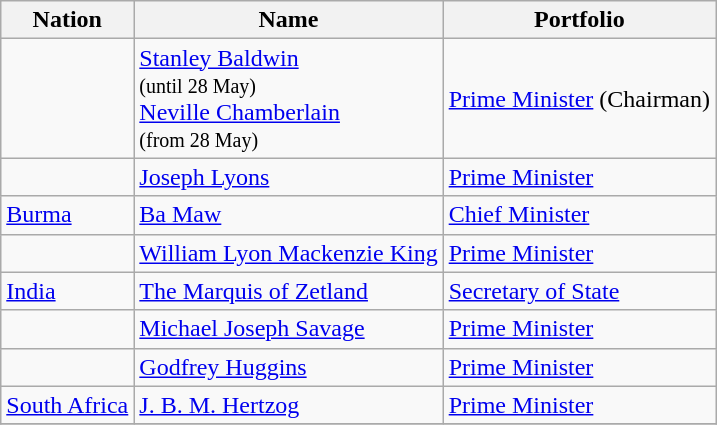<table class="wikitable">
<tr>
<th>Nation</th>
<th>Name</th>
<th>Portfolio</th>
</tr>
<tr>
<td></td>
<td><a href='#'>Stanley Baldwin</a><br><small>(until 28 May)</small><br><a href='#'>Neville Chamberlain</a><br><small>(from 28 May)</small></td>
<td><a href='#'>Prime Minister</a> (Chairman)</td>
</tr>
<tr>
<td></td>
<td><a href='#'>Joseph Lyons</a></td>
<td><a href='#'>Prime Minister</a></td>
</tr>
<tr>
<td> <a href='#'>Burma</a></td>
<td><a href='#'>Ba Maw</a></td>
<td><a href='#'>Chief Minister</a></td>
</tr>
<tr>
<td></td>
<td><a href='#'>William Lyon Mackenzie King</a></td>
<td><a href='#'>Prime Minister</a></td>
</tr>
<tr>
<td> <a href='#'>India</a></td>
<td><a href='#'>The Marquis of Zetland</a></td>
<td><a href='#'>Secretary of State</a></td>
</tr>
<tr>
<td></td>
<td><a href='#'>Michael Joseph Savage</a></td>
<td><a href='#'>Prime Minister</a></td>
</tr>
<tr>
<td></td>
<td><a href='#'>Godfrey Huggins</a></td>
<td><a href='#'>Prime Minister</a></td>
</tr>
<tr>
<td> <a href='#'>South Africa</a></td>
<td><a href='#'>J. B. M. Hertzog</a></td>
<td><a href='#'>Prime Minister</a></td>
</tr>
<tr>
</tr>
</table>
